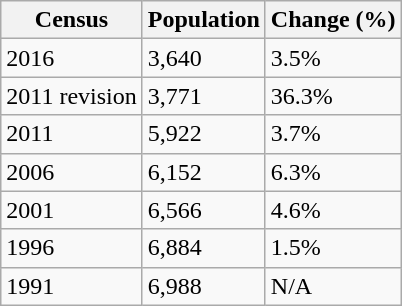<table class="wikitable">
<tr>
<th>Census</th>
<th>Population</th>
<th>Change (%)</th>
</tr>
<tr>
<td>2016</td>
<td>3,640</td>
<td>3.5%</td>
</tr>
<tr>
<td>2011 revision</td>
<td>3,771</td>
<td>36.3%</td>
</tr>
<tr>
<td>2011</td>
<td>5,922</td>
<td>3.7%</td>
</tr>
<tr>
<td>2006</td>
<td>6,152</td>
<td>6.3%</td>
</tr>
<tr>
<td>2001</td>
<td>6,566</td>
<td>4.6%</td>
</tr>
<tr>
<td>1996</td>
<td>6,884</td>
<td>1.5%</td>
</tr>
<tr>
<td>1991</td>
<td>6,988</td>
<td>N/A</td>
</tr>
</table>
